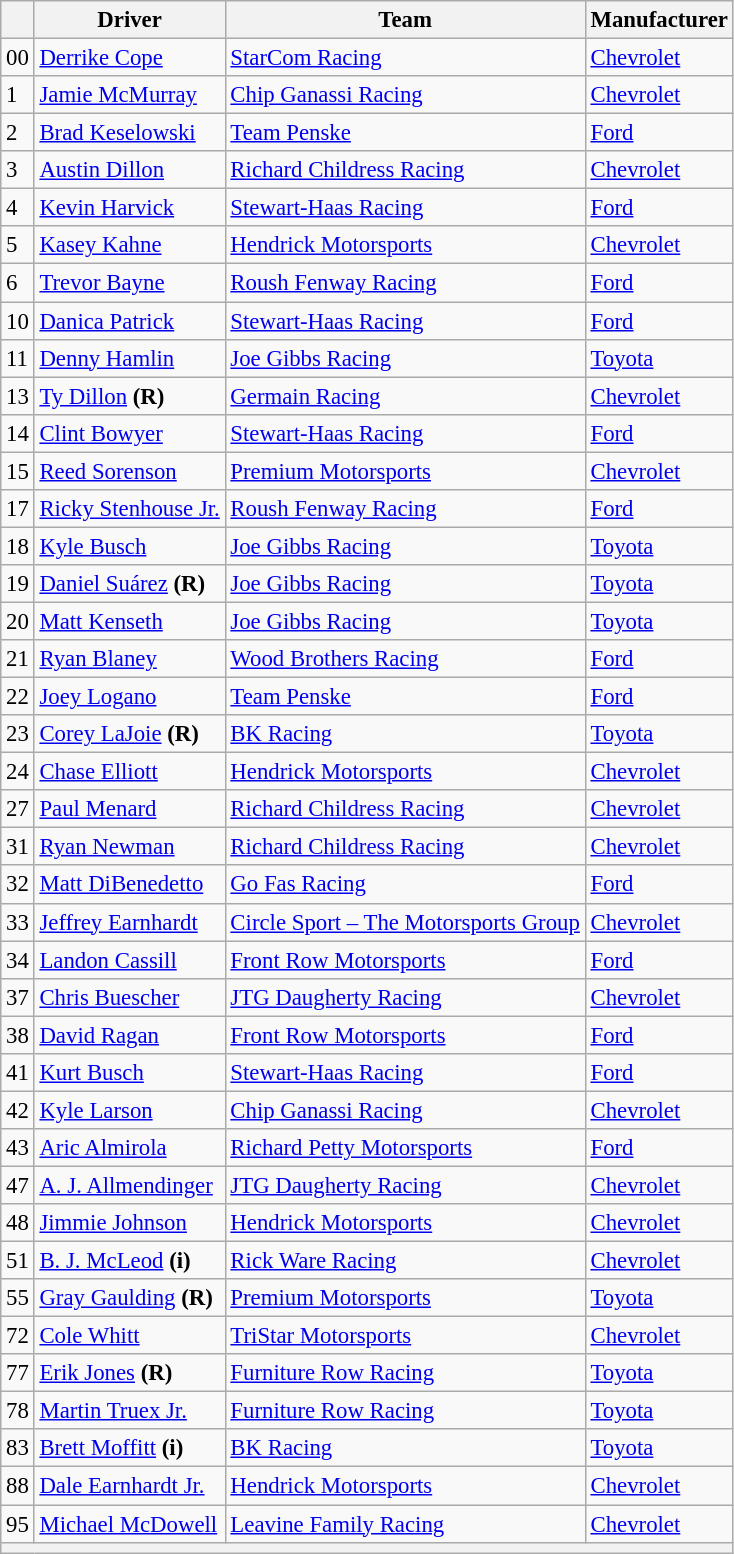<table class="wikitable" style="font-size:95%">
<tr>
<th></th>
<th>Driver</th>
<th>Team</th>
<th>Manufacturer</th>
</tr>
<tr>
<td>00</td>
<td><a href='#'>Derrike Cope</a></td>
<td><a href='#'>StarCom Racing</a></td>
<td><a href='#'>Chevrolet</a></td>
</tr>
<tr>
<td>1</td>
<td><a href='#'>Jamie McMurray</a></td>
<td><a href='#'>Chip Ganassi Racing</a></td>
<td><a href='#'>Chevrolet</a></td>
</tr>
<tr>
<td>2</td>
<td><a href='#'>Brad Keselowski</a></td>
<td><a href='#'>Team Penske</a></td>
<td><a href='#'>Ford</a></td>
</tr>
<tr>
<td>3</td>
<td><a href='#'>Austin Dillon</a></td>
<td><a href='#'>Richard Childress Racing</a></td>
<td><a href='#'>Chevrolet</a></td>
</tr>
<tr>
<td>4</td>
<td><a href='#'>Kevin Harvick</a></td>
<td><a href='#'>Stewart-Haas Racing</a></td>
<td><a href='#'>Ford</a></td>
</tr>
<tr>
<td>5</td>
<td><a href='#'>Kasey Kahne</a></td>
<td><a href='#'>Hendrick Motorsports</a></td>
<td><a href='#'>Chevrolet</a></td>
</tr>
<tr>
<td>6</td>
<td><a href='#'>Trevor Bayne</a></td>
<td><a href='#'>Roush Fenway Racing</a></td>
<td><a href='#'>Ford</a></td>
</tr>
<tr>
<td>10</td>
<td><a href='#'>Danica Patrick</a></td>
<td><a href='#'>Stewart-Haas Racing</a></td>
<td><a href='#'>Ford</a></td>
</tr>
<tr>
<td>11</td>
<td><a href='#'>Denny Hamlin</a></td>
<td><a href='#'>Joe Gibbs Racing</a></td>
<td><a href='#'>Toyota</a></td>
</tr>
<tr>
<td>13</td>
<td><a href='#'>Ty Dillon</a> <strong>(R)</strong></td>
<td><a href='#'>Germain Racing</a></td>
<td><a href='#'>Chevrolet</a></td>
</tr>
<tr>
<td>14</td>
<td><a href='#'>Clint Bowyer</a></td>
<td><a href='#'>Stewart-Haas Racing</a></td>
<td><a href='#'>Ford</a></td>
</tr>
<tr>
<td>15</td>
<td><a href='#'>Reed Sorenson</a></td>
<td><a href='#'>Premium Motorsports</a></td>
<td><a href='#'>Chevrolet</a></td>
</tr>
<tr>
<td>17</td>
<td><a href='#'>Ricky Stenhouse Jr.</a></td>
<td><a href='#'>Roush Fenway Racing</a></td>
<td><a href='#'>Ford</a></td>
</tr>
<tr>
<td>18</td>
<td><a href='#'>Kyle Busch</a></td>
<td><a href='#'>Joe Gibbs Racing</a></td>
<td><a href='#'>Toyota</a></td>
</tr>
<tr>
<td>19</td>
<td><a href='#'>Daniel Suárez</a> <strong>(R)</strong></td>
<td><a href='#'>Joe Gibbs Racing</a></td>
<td><a href='#'>Toyota</a></td>
</tr>
<tr>
<td>20</td>
<td><a href='#'>Matt Kenseth</a></td>
<td><a href='#'>Joe Gibbs Racing</a></td>
<td><a href='#'>Toyota</a></td>
</tr>
<tr>
<td>21</td>
<td><a href='#'>Ryan Blaney</a></td>
<td><a href='#'>Wood Brothers Racing</a></td>
<td><a href='#'>Ford</a></td>
</tr>
<tr>
<td>22</td>
<td><a href='#'>Joey Logano</a></td>
<td><a href='#'>Team Penske</a></td>
<td><a href='#'>Ford</a></td>
</tr>
<tr>
<td>23</td>
<td><a href='#'>Corey LaJoie</a> <strong>(R)</strong></td>
<td><a href='#'>BK Racing</a></td>
<td><a href='#'>Toyota</a></td>
</tr>
<tr>
<td>24</td>
<td><a href='#'>Chase Elliott</a></td>
<td><a href='#'>Hendrick Motorsports</a></td>
<td><a href='#'>Chevrolet</a></td>
</tr>
<tr>
<td>27</td>
<td><a href='#'>Paul Menard</a></td>
<td><a href='#'>Richard Childress Racing</a></td>
<td><a href='#'>Chevrolet</a></td>
</tr>
<tr>
<td>31</td>
<td><a href='#'>Ryan Newman</a></td>
<td><a href='#'>Richard Childress Racing</a></td>
<td><a href='#'>Chevrolet</a></td>
</tr>
<tr>
<td>32</td>
<td><a href='#'>Matt DiBenedetto</a></td>
<td><a href='#'>Go Fas Racing</a></td>
<td><a href='#'>Ford</a></td>
</tr>
<tr>
<td>33</td>
<td><a href='#'>Jeffrey Earnhardt</a></td>
<td><a href='#'>Circle Sport – The Motorsports Group</a></td>
<td><a href='#'>Chevrolet</a></td>
</tr>
<tr>
<td>34</td>
<td><a href='#'>Landon Cassill</a></td>
<td><a href='#'>Front Row Motorsports</a></td>
<td><a href='#'>Ford</a></td>
</tr>
<tr>
<td>37</td>
<td><a href='#'>Chris Buescher</a></td>
<td><a href='#'>JTG Daugherty Racing</a></td>
<td><a href='#'>Chevrolet</a></td>
</tr>
<tr>
<td>38</td>
<td><a href='#'>David Ragan</a></td>
<td><a href='#'>Front Row Motorsports</a></td>
<td><a href='#'>Ford</a></td>
</tr>
<tr>
<td>41</td>
<td><a href='#'>Kurt Busch</a></td>
<td><a href='#'>Stewart-Haas Racing</a></td>
<td><a href='#'>Ford</a></td>
</tr>
<tr>
<td>42</td>
<td><a href='#'>Kyle Larson</a></td>
<td><a href='#'>Chip Ganassi Racing</a></td>
<td><a href='#'>Chevrolet</a></td>
</tr>
<tr>
<td>43</td>
<td><a href='#'>Aric Almirola</a></td>
<td><a href='#'>Richard Petty Motorsports</a></td>
<td><a href='#'>Ford</a></td>
</tr>
<tr>
<td>47</td>
<td><a href='#'>A. J. Allmendinger</a></td>
<td><a href='#'>JTG Daugherty Racing</a></td>
<td><a href='#'>Chevrolet</a></td>
</tr>
<tr>
<td>48</td>
<td><a href='#'>Jimmie Johnson</a></td>
<td><a href='#'>Hendrick Motorsports</a></td>
<td><a href='#'>Chevrolet</a></td>
</tr>
<tr>
<td>51</td>
<td><a href='#'>B. J. McLeod</a> <strong>(i)</strong></td>
<td><a href='#'>Rick Ware Racing</a></td>
<td><a href='#'>Chevrolet</a></td>
</tr>
<tr>
<td>55</td>
<td><a href='#'>Gray Gaulding</a> <strong>(R)</strong></td>
<td><a href='#'>Premium Motorsports</a></td>
<td><a href='#'>Toyota</a></td>
</tr>
<tr>
<td>72</td>
<td><a href='#'>Cole Whitt</a></td>
<td><a href='#'>TriStar Motorsports</a></td>
<td><a href='#'>Chevrolet</a></td>
</tr>
<tr>
<td>77</td>
<td><a href='#'>Erik Jones</a> <strong>(R)</strong></td>
<td><a href='#'>Furniture Row Racing</a></td>
<td><a href='#'>Toyota</a></td>
</tr>
<tr>
<td>78</td>
<td><a href='#'>Martin Truex Jr.</a></td>
<td><a href='#'>Furniture Row Racing</a></td>
<td><a href='#'>Toyota</a></td>
</tr>
<tr>
<td>83</td>
<td><a href='#'>Brett Moffitt</a> <strong>(i)</strong></td>
<td><a href='#'>BK Racing</a></td>
<td><a href='#'>Toyota</a></td>
</tr>
<tr>
<td>88</td>
<td><a href='#'>Dale Earnhardt Jr.</a></td>
<td><a href='#'>Hendrick Motorsports</a></td>
<td><a href='#'>Chevrolet</a></td>
</tr>
<tr>
<td>95</td>
<td><a href='#'>Michael McDowell</a></td>
<td><a href='#'>Leavine Family Racing</a></td>
<td><a href='#'>Chevrolet</a></td>
</tr>
<tr>
<th colspan="4"></th>
</tr>
</table>
